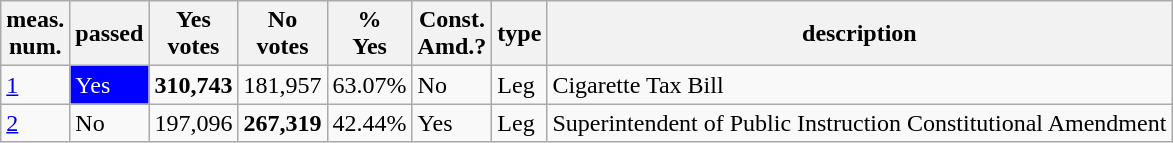<table class="wikitable sortable">
<tr>
<th>meas.<br>num.</th>
<th>passed</th>
<th>Yes<br>votes</th>
<th>No<br>votes</th>
<th>%<br>Yes</th>
<th>Const.<br>Amd.?</th>
<th>type</th>
<th>description</th>
</tr>
<tr>
<td><a href='#'>1</a></td>
<td style="background:blue;color:white">Yes</td>
<td><strong>310,743</strong></td>
<td>181,957</td>
<td>63.07%</td>
<td>No</td>
<td>Leg</td>
<td>Cigarette Tax Bill</td>
</tr>
<tr>
<td><a href='#'>2</a></td>
<td>No</td>
<td>197,096</td>
<td><strong>267,319</strong></td>
<td>42.44%</td>
<td>Yes</td>
<td>Leg</td>
<td>Superintendent of Public Instruction Constitutional Amendment</td>
</tr>
</table>
